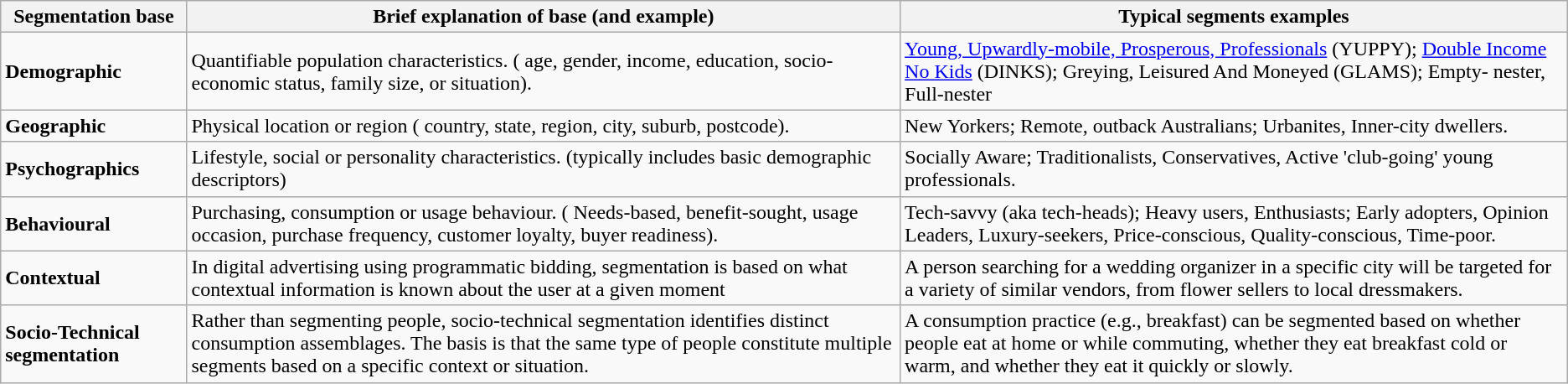<table class="wikitable">
<tr>
<th>Segmentation base</th>
<th>Brief explanation of base (and example)</th>
<th>Typical segments examples</th>
</tr>
<tr>
<td><strong>Demographic</strong></td>
<td>Quantifiable population characteristics. ( age, gender, income, education, socio-economic status, family size, or situation).</td>
<td><a href='#'>Young, Upwardly-mobile, Prosperous, Professionals</a> (YUPPY); <a href='#'>Double Income No Kids</a> (DINKS); Greying, Leisured And Moneyed (GLAMS); Empty- nester, Full-nester</td>
</tr>
<tr>
<td><strong>Geographic</strong></td>
<td>Physical location or region ( country, state, region, city, suburb, postcode).</td>
<td>New Yorkers; Remote, outback Australians; Urbanites, Inner-city dwellers.</td>
</tr>
<tr>
<td><strong>Psychographics</strong></td>
<td>Lifestyle, social or personality characteristics. (typically includes basic demographic descriptors)</td>
<td>Socially Aware; Traditionalists, Conservatives, Active 'club-going' young professionals.</td>
</tr>
<tr>
<td><strong>Behavioural</strong></td>
<td>Purchasing, consumption or usage behaviour. ( Needs-based, benefit-sought, usage occasion, purchase frequency, customer loyalty, buyer readiness).</td>
<td>Tech-savvy (aka tech-heads); Heavy users, Enthusiasts; Early adopters, Opinion Leaders, Luxury-seekers, Price-conscious, Quality-conscious, Time-poor.</td>
</tr>
<tr>
<td><strong>Contextual</strong></td>
<td>In digital advertising using programmatic bidding, segmentation is based on what contextual information is known about the user at a given moment</td>
<td>A person searching for a wedding organizer in a specific city will be targeted for a variety of similar vendors, from flower sellers to local dressmakers.</td>
</tr>
<tr>
<td><strong>Socio-Technical segmentation</strong></td>
<td>Rather than segmenting people, socio-technical segmentation identifies distinct consumption assemblages. The basis is that the same type of people constitute multiple segments based on a specific context or situation.</td>
<td>A consumption practice (e.g., breakfast) can be segmented based on whether people eat at home or while commuting, whether they eat breakfast cold or warm, and whether they eat it quickly or slowly.</td>
</tr>
</table>
